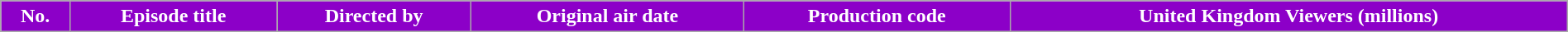<table class="wikitable plainrowheaders" style="width:100%;">
<tr style="color:#FFFFFF;">
<th style="background:#8C00C8;">No.</th>
<th style="background:#8C00C8;">Episode title</th>
<th style="background:#8C00C8;">Directed by</th>
<th style="background:#8C00C8;">Original air date</th>
<th style="background:#8C00C8;">Production code</th>
<th style="background:#8C00C8;">United Kingdom Viewers (millions)<br>




</th>
</tr>
</table>
